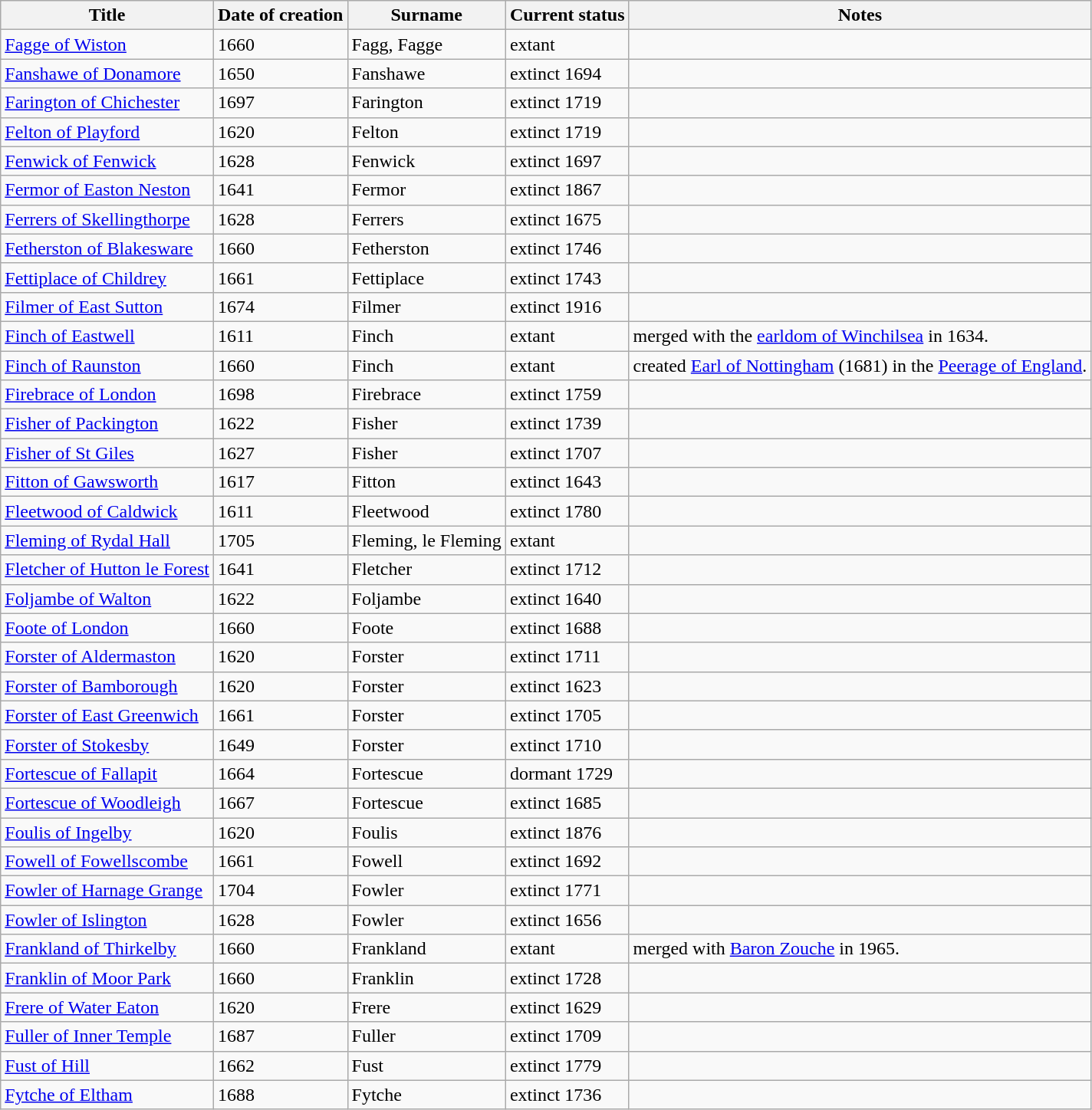<table class="wikitable">
<tr>
<th>Title</th>
<th>Date of creation</th>
<th>Surname</th>
<th>Current status</th>
<th>Notes</th>
</tr>
<tr>
<td><a href='#'>Fagge of Wiston</a></td>
<td>1660</td>
<td>Fagg, Fagge</td>
<td>extant</td>
<td> </td>
</tr>
<tr>
<td><a href='#'>Fanshawe of Donamore</a></td>
<td>1650</td>
<td>Fanshawe</td>
<td>extinct 1694</td>
<td> </td>
</tr>
<tr>
<td><a href='#'>Farington of Chichester</a></td>
<td>1697</td>
<td>Farington</td>
<td>extinct 1719</td>
<td> </td>
</tr>
<tr>
<td><a href='#'>Felton of Playford</a></td>
<td>1620</td>
<td>Felton</td>
<td>extinct 1719</td>
<td> </td>
</tr>
<tr>
<td><a href='#'>Fenwick of Fenwick</a></td>
<td>1628</td>
<td>Fenwick</td>
<td>extinct 1697</td>
<td> </td>
</tr>
<tr>
<td><a href='#'>Fermor of Easton Neston</a></td>
<td>1641</td>
<td>Fermor</td>
<td>extinct 1867</td>
<td> </td>
</tr>
<tr>
<td><a href='#'>Ferrers of Skellingthorpe</a></td>
<td>1628</td>
<td>Ferrers</td>
<td>extinct 1675</td>
<td> </td>
</tr>
<tr>
<td><a href='#'>Fetherston of Blakesware</a></td>
<td>1660</td>
<td>Fetherston</td>
<td>extinct 1746</td>
<td> </td>
</tr>
<tr>
<td><a href='#'>Fettiplace of Childrey</a></td>
<td>1661</td>
<td>Fettiplace</td>
<td>extinct 1743</td>
<td> </td>
</tr>
<tr>
<td><a href='#'>Filmer of East Sutton</a></td>
<td>1674</td>
<td>Filmer</td>
<td>extinct 1916</td>
<td> </td>
</tr>
<tr>
<td><a href='#'>Finch of Eastwell</a></td>
<td>1611</td>
<td>Finch</td>
<td>extant</td>
<td>merged with the <a href='#'>earldom of Winchilsea</a> in 1634.</td>
</tr>
<tr>
<td><a href='#'>Finch of Raunston</a></td>
<td>1660</td>
<td>Finch</td>
<td>extant</td>
<td>created <a href='#'>Earl of Nottingham</a> (1681) in the <a href='#'>Peerage of England</a>.</td>
</tr>
<tr>
<td><a href='#'>Firebrace of London</a></td>
<td>1698</td>
<td>Firebrace</td>
<td>extinct 1759</td>
<td> </td>
</tr>
<tr>
<td><a href='#'>Fisher of Packington</a></td>
<td>1622</td>
<td>Fisher</td>
<td>extinct 1739</td>
<td> </td>
</tr>
<tr>
<td><a href='#'>Fisher of St Giles</a></td>
<td>1627</td>
<td>Fisher</td>
<td>extinct 1707</td>
<td> </td>
</tr>
<tr>
<td><a href='#'>Fitton of Gawsworth</a></td>
<td>1617</td>
<td>Fitton</td>
<td>extinct 1643</td>
<td> </td>
</tr>
<tr>
<td><a href='#'>Fleetwood of Caldwick</a></td>
<td>1611</td>
<td>Fleetwood</td>
<td>extinct 1780</td>
<td> </td>
</tr>
<tr>
<td><a href='#'>Fleming of Rydal Hall</a></td>
<td>1705</td>
<td>Fleming, le Fleming</td>
<td>extant</td>
<td> </td>
</tr>
<tr>
<td><a href='#'>Fletcher of Hutton le Forest</a></td>
<td>1641</td>
<td>Fletcher</td>
<td>extinct 1712</td>
<td> </td>
</tr>
<tr>
<td><a href='#'>Foljambe of Walton</a></td>
<td>1622</td>
<td>Foljambe</td>
<td>extinct 1640</td>
<td> </td>
</tr>
<tr>
<td><a href='#'>Foote of London</a></td>
<td>1660</td>
<td>Foote</td>
<td>extinct 1688</td>
<td> </td>
</tr>
<tr>
<td><a href='#'>Forster of Aldermaston</a></td>
<td>1620</td>
<td>Forster</td>
<td>extinct 1711</td>
<td> </td>
</tr>
<tr>
<td><a href='#'>Forster of Bamborough</a></td>
<td>1620</td>
<td>Forster</td>
<td>extinct 1623</td>
<td> </td>
</tr>
<tr>
<td><a href='#'>Forster of East Greenwich</a></td>
<td>1661</td>
<td>Forster</td>
<td>extinct 1705</td>
<td> </td>
</tr>
<tr>
<td><a href='#'>Forster of Stokesby</a></td>
<td>1649</td>
<td>Forster</td>
<td>extinct 1710</td>
<td> </td>
</tr>
<tr>
<td><a href='#'>Fortescue of Fallapit</a></td>
<td>1664</td>
<td>Fortescue</td>
<td>dormant 1729</td>
<td> </td>
</tr>
<tr>
<td><a href='#'>Fortescue of Woodleigh</a></td>
<td>1667</td>
<td>Fortescue</td>
<td>extinct 1685</td>
<td> </td>
</tr>
<tr>
<td><a href='#'>Foulis of Ingelby</a></td>
<td>1620</td>
<td>Foulis</td>
<td>extinct 1876</td>
<td> </td>
</tr>
<tr>
<td><a href='#'>Fowell of Fowellscombe</a></td>
<td>1661</td>
<td>Fowell</td>
<td>extinct 1692</td>
<td> </td>
</tr>
<tr>
<td><a href='#'>Fowler of Harnage Grange</a></td>
<td>1704</td>
<td>Fowler</td>
<td>extinct 1771</td>
<td> </td>
</tr>
<tr>
<td><a href='#'>Fowler of Islington</a></td>
<td>1628</td>
<td>Fowler</td>
<td>extinct 1656</td>
<td> </td>
</tr>
<tr>
<td><a href='#'>Frankland of Thirkelby</a></td>
<td>1660</td>
<td>Frankland</td>
<td>extant</td>
<td>merged with <a href='#'>Baron Zouche</a> in 1965.</td>
</tr>
<tr>
<td><a href='#'>Franklin of Moor Park</a></td>
<td>1660</td>
<td>Franklin</td>
<td>extinct 1728</td>
<td> </td>
</tr>
<tr>
<td><a href='#'>Frere of Water Eaton</a></td>
<td>1620</td>
<td>Frere</td>
<td>extinct 1629</td>
<td> </td>
</tr>
<tr>
<td><a href='#'>Fuller of Inner Temple</a></td>
<td>1687</td>
<td>Fuller</td>
<td>extinct 1709</td>
<td> </td>
</tr>
<tr>
<td><a href='#'>Fust of Hill</a></td>
<td>1662</td>
<td>Fust</td>
<td>extinct 1779</td>
<td> </td>
</tr>
<tr>
<td><a href='#'>Fytche of Eltham</a></td>
<td>1688</td>
<td>Fytche</td>
<td>extinct 1736</td>
<td> </td>
</tr>
</table>
